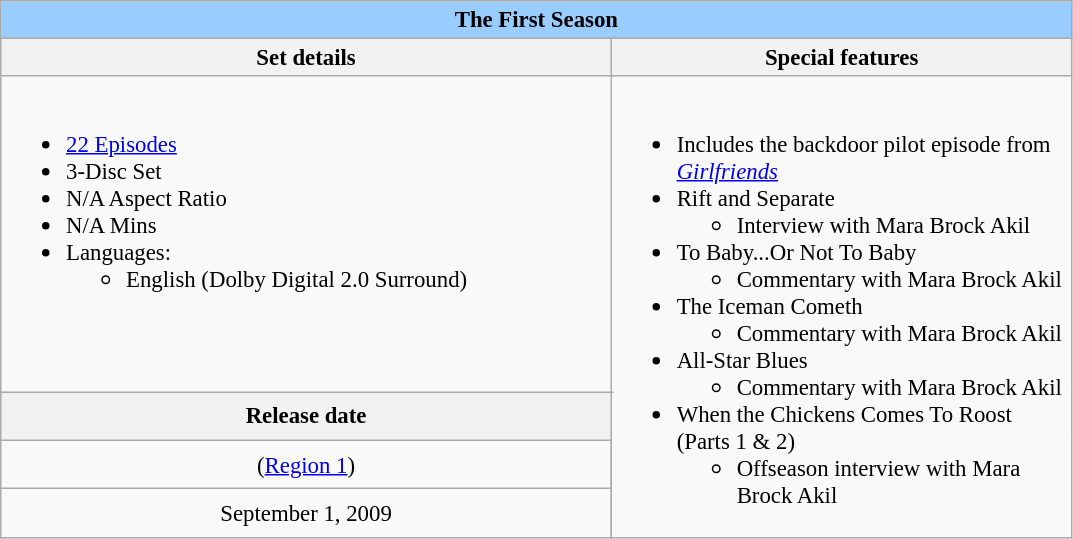<table class="wikitable" style="font-size:95%">
<tr>
<th colspan=5 style="background-color:#99CCFF;">The First Season</th>
</tr>
<tr>
<th align="center" width="400" colspan=3>Set details</th>
<th width="300" align="center">Special features</th>
</tr>
<tr valign="top">
<td colspan=3 align="left" width="400"><br><ul><li><a href='#'>22 Episodes</a></li><li>3-Disc Set</li><li>N/A Aspect Ratio</li><li>N/A Mins</li><li>Languages:<ul><li>English (Dolby Digital 2.0 Surround)</li></ul></li></ul></td>
<td rowspan=4 align="left" width="300"><br><ul><li>Includes the backdoor pilot episode from <em><a href='#'>Girlfriends</a></em></li><li>Rift and Separate<ul><li>Interview with Mara Brock Akil</li></ul></li><li>To Baby...Or Not To Baby<ul><li>Commentary with Mara Brock Akil</li></ul></li><li>The Iceman Cometh<ul><li>Commentary with Mara Brock Akil</li></ul></li><li>All-Star Blues<ul><li>Commentary with Mara Brock Akil</li></ul></li><li>When the Chickens Comes To Roost (Parts 1 & 2)<ul><li>Offseason interview with Mara Brock Akil</li></ul></li></ul></td>
</tr>
<tr>
<th colspan=3 align="center">Release date</th>
</tr>
<tr>
<td align="center"> (<a href='#'>Region 1</a>)</td>
</tr>
<tr>
<td align="center">September 1, 2009</td>
</tr>
</table>
